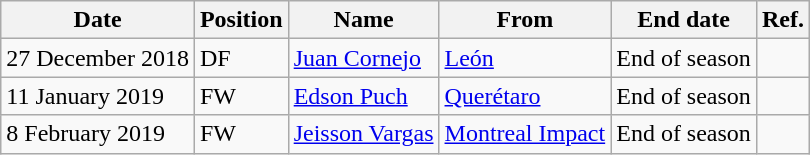<table class="wikitable">
<tr>
<th>Date</th>
<th>Position</th>
<th>Name</th>
<th>From</th>
<th>End date</th>
<th>Ref.</th>
</tr>
<tr>
<td>27 December 2018</td>
<td>DF</td>
<td> <a href='#'>Juan Cornejo</a></td>
<td> <a href='#'>León</a></td>
<td>End of season</td>
<td></td>
</tr>
<tr>
<td>11 January 2019</td>
<td>FW</td>
<td> <a href='#'>Edson Puch</a></td>
<td> <a href='#'>Querétaro</a></td>
<td>End of season</td>
<td></td>
</tr>
<tr>
<td>8 February 2019</td>
<td>FW</td>
<td> <a href='#'>Jeisson Vargas</a></td>
<td> <a href='#'>Montreal Impact</a></td>
<td>End of season</td>
<td></td>
</tr>
</table>
